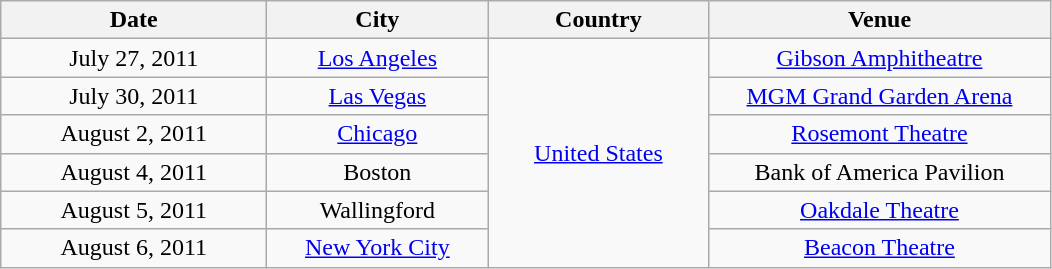<table class="wikitable" style="text-align:center;">
<tr>
<th width="170">Date</th>
<th width="140">City</th>
<th width="140">Country</th>
<th width="220">Venue</th>
</tr>
<tr>
<td>July 27, 2011</td>
<td><a href='#'>Los Angeles</a></td>
<td rowspan="6"><a href='#'>United States</a></td>
<td><a href='#'>Gibson Amphitheatre</a></td>
</tr>
<tr>
<td>July 30, 2011</td>
<td><a href='#'>Las Vegas</a></td>
<td><a href='#'>MGM Grand Garden Arena</a></td>
</tr>
<tr>
<td>August 2, 2011</td>
<td><a href='#'>Chicago</a></td>
<td><a href='#'>Rosemont Theatre</a></td>
</tr>
<tr>
<td>August 4, 2011</td>
<td>Boston</td>
<td>Bank of America Pavilion</td>
</tr>
<tr>
<td>August 5, 2011</td>
<td>Wallingford</td>
<td><a href='#'>Oakdale Theatre</a></td>
</tr>
<tr>
<td>August 6, 2011</td>
<td><a href='#'>New York City</a></td>
<td><a href='#'>Beacon Theatre</a></td>
</tr>
</table>
